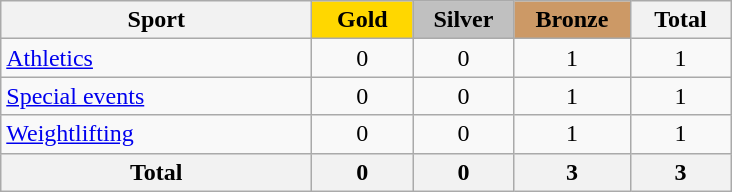<table class="wikitable sortable" style="text-align:center;">
<tr>
<th width=200>Sport</th>
<td bgcolor=gold width=60><strong>Gold</strong></td>
<td bgcolor=silver width=60><strong>Silver</strong></td>
<td bgcolor=#cc9966 width=70><strong>Bronze</strong></td>
<th width=60>Total</th>
</tr>
<tr>
<td align=left> <a href='#'>Athletics</a></td>
<td>0</td>
<td>0</td>
<td>1</td>
<td>1</td>
</tr>
<tr>
<td align=left> <a href='#'>Special events</a></td>
<td>0</td>
<td>0</td>
<td>1</td>
<td>1</td>
</tr>
<tr>
<td align=left> <a href='#'>Weightlifting</a></td>
<td>0</td>
<td>0</td>
<td>1</td>
<td>1</td>
</tr>
<tr>
<th>Total</th>
<th>0</th>
<th>0</th>
<th>3</th>
<th>3</th>
</tr>
</table>
